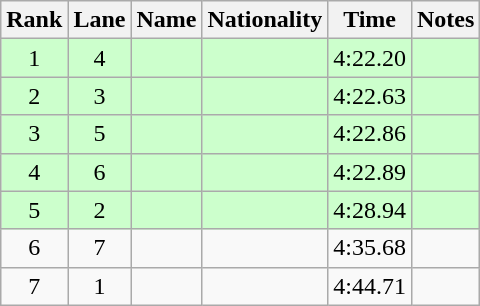<table class="wikitable sortable" style="text-align:center">
<tr>
<th>Rank</th>
<th>Lane</th>
<th>Name</th>
<th>Nationality</th>
<th>Time</th>
<th>Notes</th>
</tr>
<tr bgcolor=ccffcc>
<td>1</td>
<td>4</td>
<td align=left></td>
<td align=left></td>
<td>4:22.20</td>
<td><strong></strong></td>
</tr>
<tr bgcolor=ccffcc>
<td>2</td>
<td>3</td>
<td align=left></td>
<td align=left></td>
<td>4:22.63</td>
<td><strong></strong></td>
</tr>
<tr bgcolor=ccffcc>
<td>3</td>
<td>5</td>
<td align=left></td>
<td align=left></td>
<td>4:22.86</td>
<td><strong></strong></td>
</tr>
<tr bgcolor=ccffcc>
<td>4</td>
<td>6</td>
<td align=left></td>
<td align=left></td>
<td>4:22.89</td>
<td><strong></strong></td>
</tr>
<tr bgcolor=ccffcc>
<td>5</td>
<td>2</td>
<td align=left></td>
<td align=left></td>
<td>4:28.94</td>
<td><strong></strong></td>
</tr>
<tr>
<td>6</td>
<td>7</td>
<td align=left></td>
<td align=left></td>
<td>4:35.68</td>
<td></td>
</tr>
<tr>
<td>7</td>
<td>1</td>
<td align=left></td>
<td align=left></td>
<td>4:44.71</td>
<td></td>
</tr>
</table>
